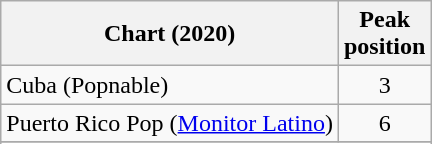<table class="wikitable sortable">
<tr>
<th>Chart (2020)</th>
<th align="center">Peak<br>position</th>
</tr>
<tr>
<td>Cuba (Popnable)</td>
<td align="center">3</td>
</tr>
<tr>
<td>Puerto Rico Pop (<a href='#'>Monitor Latino</a>)</td>
<td align="center">6</td>
</tr>
<tr>
</tr>
<tr>
</tr>
<tr>
</tr>
</table>
